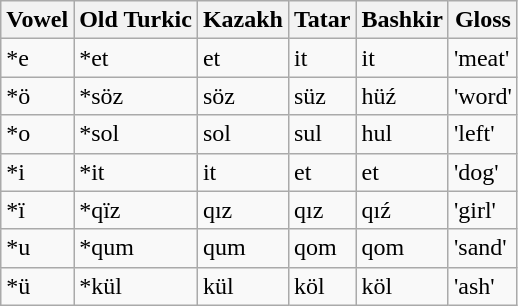<table class="wikitable">
<tr>
<th>Vowel</th>
<th>Old Turkic</th>
<th>Kazakh</th>
<th>Tatar</th>
<th>Bashkir</th>
<th>Gloss</th>
</tr>
<tr>
<td>*e</td>
<td>*et</td>
<td>et</td>
<td>it</td>
<td>it</td>
<td>'meat'</td>
</tr>
<tr>
<td>*ö</td>
<td>*söz</td>
<td>söz</td>
<td>süz</td>
<td>hüź </td>
<td>'word'</td>
</tr>
<tr>
<td>*o</td>
<td>*sol</td>
<td>sol</td>
<td>sul</td>
<td>hul</td>
<td>'left'</td>
</tr>
<tr>
<td>*i</td>
<td>*it</td>
<td>it</td>
<td>et</td>
<td>et</td>
<td>'dog'</td>
</tr>
<tr>
<td>*ï</td>
<td>*qïz</td>
<td>qız</td>
<td>qız </td>
<td>qıź </td>
<td>'girl'</td>
</tr>
<tr>
<td>*u</td>
<td>*qum</td>
<td>qum</td>
<td>qom</td>
<td>qom</td>
<td>'sand'</td>
</tr>
<tr>
<td>*ü</td>
<td>*kül</td>
<td>kül</td>
<td>köl</td>
<td>köl</td>
<td>'ash'</td>
</tr>
</table>
